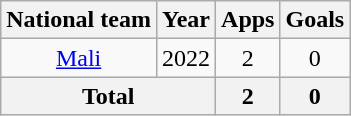<table class="wikitable" style="text-align:center">
<tr>
<th>National team</th>
<th>Year</th>
<th>Apps</th>
<th>Goals</th>
</tr>
<tr>
<td><a href='#'>Mali</a></td>
<td>2022</td>
<td>2</td>
<td>0</td>
</tr>
<tr>
<th colspan="2">Total</th>
<th>2</th>
<th>0</th>
</tr>
</table>
